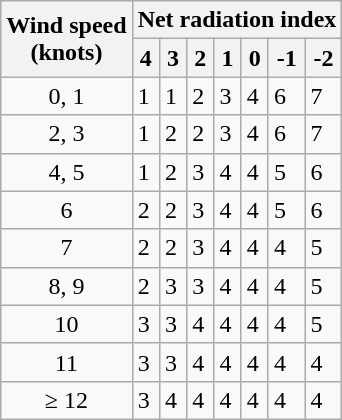<table class="wikitable">
<tr>
<th rowspan="2" scope="col">Wind speed <br> (knots)</th>
<th colspan="7" scope="row">Net radiation index</th>
</tr>
<tr>
<th align="center">4</th>
<th>3</th>
<th>2</th>
<th>1</th>
<th>0</th>
<th>-1</th>
<th>-2</th>
</tr>
<tr>
<td align="center">0, 1</td>
<td>1</td>
<td>1</td>
<td>2</td>
<td>3</td>
<td>4</td>
<td>6</td>
<td>7</td>
</tr>
<tr>
<td align="center">2, 3</td>
<td>1</td>
<td>2</td>
<td>2</td>
<td>3</td>
<td>4</td>
<td>6</td>
<td>7</td>
</tr>
<tr>
<td align="center">4, 5</td>
<td>1</td>
<td>2</td>
<td>3</td>
<td>4</td>
<td>4</td>
<td>5</td>
<td>6</td>
</tr>
<tr>
<td align="center">6</td>
<td>2</td>
<td>2</td>
<td>3</td>
<td>4</td>
<td>4</td>
<td>5</td>
<td>6</td>
</tr>
<tr>
<td align="center">7</td>
<td>2</td>
<td>2</td>
<td>3</td>
<td>4</td>
<td>4</td>
<td>4</td>
<td>5</td>
</tr>
<tr>
<td align="center">8, 9</td>
<td>2</td>
<td>3</td>
<td>3</td>
<td>4</td>
<td>4</td>
<td>4</td>
<td>5</td>
</tr>
<tr>
<td align="center">10</td>
<td>3</td>
<td>3</td>
<td>4</td>
<td>4</td>
<td>4</td>
<td>4</td>
<td>5</td>
</tr>
<tr>
<td align="center">11</td>
<td>3</td>
<td>3</td>
<td>4</td>
<td>4</td>
<td>4</td>
<td>4</td>
<td>4</td>
</tr>
<tr>
<td align="center">≥ 12</td>
<td>3</td>
<td>4</td>
<td>4</td>
<td>4</td>
<td>4</td>
<td>4</td>
<td>4</td>
</tr>
</table>
